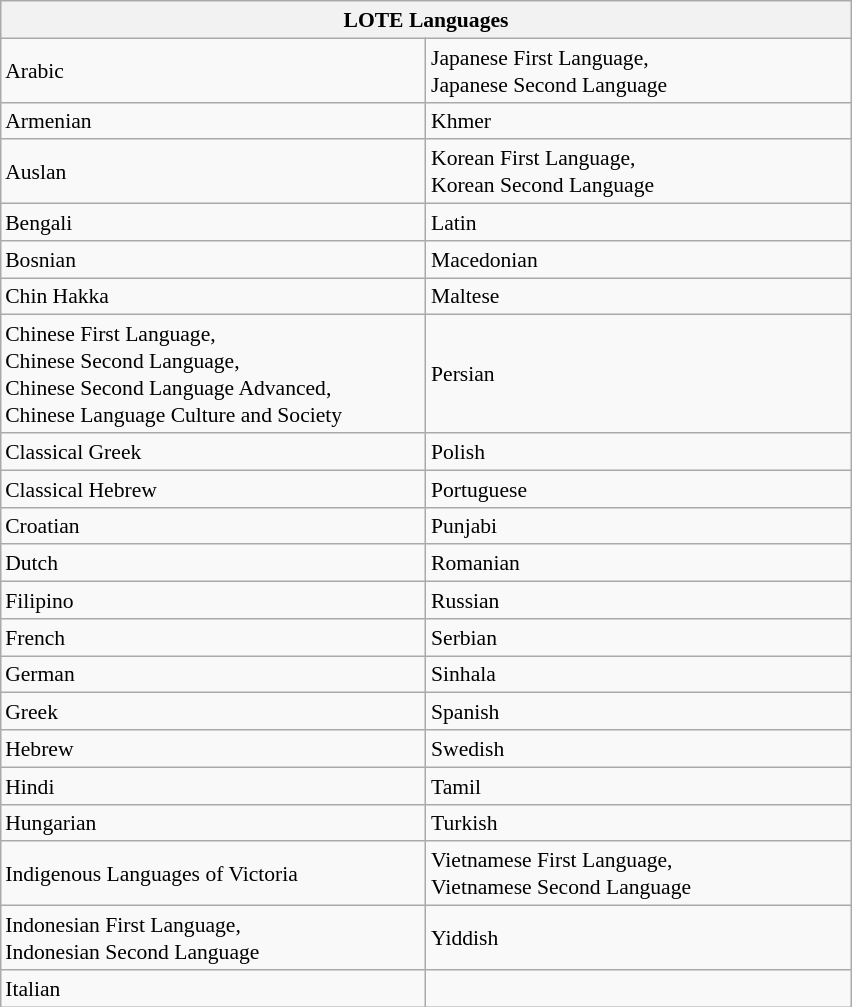<table class="wikitable mw-collapsible mw-collapsed" style="margin:0.5em auto; font-size:90%; line-height:1.25em;" width="45%">
<tr>
<th width="50%" colspan="2">LOTE Languages</th>
</tr>
<tr style="text-align:center;">
<td width="50%" align="left">Arabic</td>
<td style="text-align:left;">Japanese First Language,<br>Japanese Second Language</td>
</tr>
<tr style="text-align:center;">
<td style="text-align:left;">Armenian</td>
<td style="text-align:left;">Khmer</td>
</tr>
<tr style="text-align:center;">
<td style="text-align:left;">Auslan</td>
<td style="text-align:left;">Korean First Language,<br>Korean Second Language</td>
</tr>
<tr style="text-align:center;">
<td style="text-align:left;">Bengali</td>
<td style="text-align:left;">Latin</td>
</tr>
<tr style="text-align:center;">
<td style="text-align:left;">Bosnian</td>
<td style="text-align:left;">Macedonian</td>
</tr>
<tr style="text-align:center;">
<td style="text-align:left;">Chin Hakka</td>
<td style="text-align:left;">Maltese</td>
</tr>
<tr style="text-align:center;">
<td style="text-align:left;">Chinese First Language,<br>Chinese Second Language,<br>Chinese Second Language Advanced,<br>Chinese Language Culture and Society</td>
<td style="text-align:left;">Persian</td>
</tr>
<tr style="text-align:center;">
<td style="text-align:left;">Classical Greek</td>
<td style="text-align:left;">Polish</td>
</tr>
<tr style="text-align:center;">
<td style="text-align:left;">Classical Hebrew</td>
<td style="text-align:left;">Portuguese</td>
</tr>
<tr style="text-align:center;">
<td style="text-align:left;">Croatian</td>
<td style="text-align:left;">Punjabi</td>
</tr>
<tr style="text-align:center;">
<td style="text-align:left;">Dutch</td>
<td style="text-align:left;">Romanian</td>
</tr>
<tr style="text-align:center;">
<td style="text-align:left;">Filipino</td>
<td style="text-align:left;">Russian</td>
</tr>
<tr style="text-align:center;">
<td style="text-align:left;">French</td>
<td style="text-align:left;">Serbian</td>
</tr>
<tr style="text-align:center;">
<td style="text-align:left;">German</td>
<td style="text-align:left;">Sinhala</td>
</tr>
<tr style="text-align:center;">
<td style="text-align:left;">Greek</td>
<td style="text-align:left;">Spanish</td>
</tr>
<tr style="text-align:center;">
<td style="text-align:left;">Hebrew</td>
<td style="text-align:left;">Swedish</td>
</tr>
<tr style="text-align:center;">
<td style="text-align:left;">Hindi</td>
<td style="text-align:left;">Tamil</td>
</tr>
<tr style="text-align:center;">
<td style="text-align:left;">Hungarian</td>
<td style="text-align:left;">Turkish</td>
</tr>
<tr style="text-align:center;">
<td style="text-align:left;">Indigenous Languages of Victoria</td>
<td style="text-align:left;">Vietnamese First Language,<br>Vietnamese Second Language</td>
</tr>
<tr style="text-align:center;">
<td style="text-align:left;">Indonesian First Language,<br>Indonesian Second Language</td>
<td style="text-align:left;">Yiddish</td>
</tr>
<tr style="text-align:center;">
<td style="text-align:left;">Italian</td>
<td style="text-align:left;"></td>
</tr>
</table>
